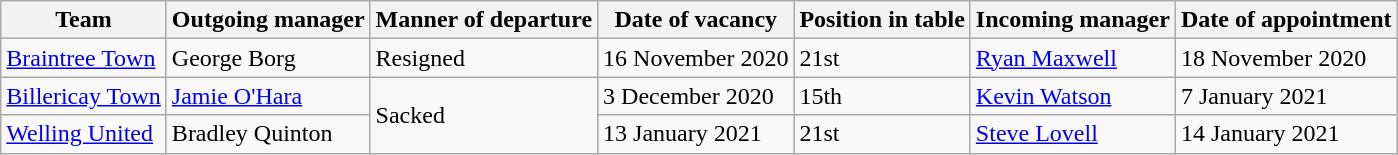<table class="wikitable">
<tr>
<th>Team</th>
<th width-150>Outgoing manager</th>
<th>Manner of departure</th>
<th>Date of vacancy</th>
<th>Position in table</th>
<th>Incoming manager</th>
<th>Date of appointment</th>
</tr>
<tr>
<td><a href='#'>Braintree Town</a></td>
<td>George Borg</td>
<td>Resigned</td>
<td>16 November 2020</td>
<td>21st</td>
<td><a href='#'>Ryan Maxwell</a></td>
<td>18 November 2020</td>
</tr>
<tr>
<td><a href='#'>Billericay Town</a></td>
<td><a href='#'>Jamie O'Hara</a></td>
<td rowspan="2">Sacked</td>
<td>3 December 2020</td>
<td>15th</td>
<td><a href='#'>Kevin Watson</a></td>
<td>7 January 2021</td>
</tr>
<tr>
<td><a href='#'>Welling United</a></td>
<td>Bradley Quinton</td>
<td>13 January 2021</td>
<td>21st</td>
<td><a href='#'>Steve Lovell</a></td>
<td>14 January 2021</td>
</tr>
</table>
